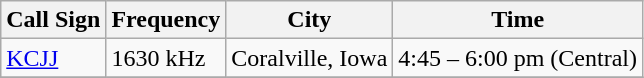<table class="wikitable">
<tr>
<th>Call Sign</th>
<th>Frequency</th>
<th>City</th>
<th>Time</th>
</tr>
<tr>
<td><a href='#'>KCJJ</a></td>
<td>1630 kHz</td>
<td>Coralville, Iowa</td>
<td>4:45 – 6:00 pm (Central)</td>
</tr>
<tr>
</tr>
</table>
